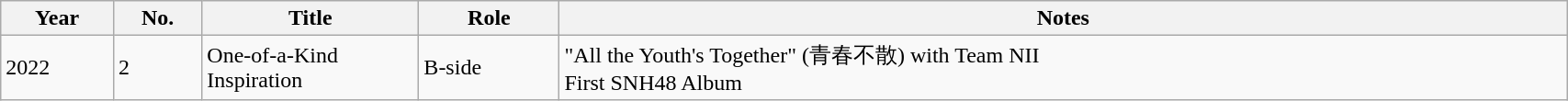<table class="wikitable sortable" style="width:90%;">
<tr>
<th>Year</th>
<th data-sort-type="number">No.</th>
<th style="width:150px;">Title</th>
<th>Role</th>
<th class="unsortable">Notes</th>
</tr>
<tr>
<td rowspan="1">2022</td>
<td>2</td>
<td>One-of-a-Kind Inspiration</td>
<td>B-side</td>
<td>"All the Youth's Together" (青春不散) with Team NII<br>First SNH48 Album</td>
</tr>
</table>
